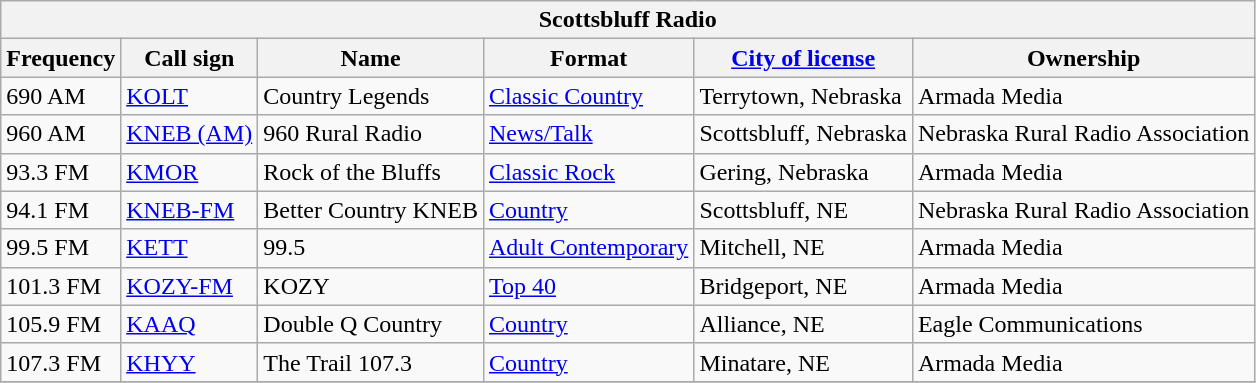<table class="wikitable">
<tr>
<th align="center" colspan="7"><strong>Scottsbluff Radio</strong></th>
</tr>
<tr>
<th>Frequency</th>
<th>Call sign</th>
<th>Name</th>
<th>Format</th>
<th><a href='#'>City of license</a></th>
<th>Ownership</th>
</tr>
<tr>
<td>690 AM</td>
<td><a href='#'>KOLT</a></td>
<td>Country Legends</td>
<td><a href='#'>Classic Country</a></td>
<td>Terrytown, Nebraska</td>
<td>Armada Media</td>
</tr>
<tr>
<td>960 AM</td>
<td><a href='#'>KNEB (AM)</a></td>
<td>960 Rural Radio</td>
<td><a href='#'>News/Talk</a></td>
<td>Scottsbluff, Nebraska</td>
<td>Nebraska Rural Radio Association</td>
</tr>
<tr>
<td>93.3 FM</td>
<td><a href='#'>KMOR</a></td>
<td>Rock of the Bluffs</td>
<td><a href='#'>Classic Rock</a></td>
<td>Gering, Nebraska</td>
<td>Armada Media</td>
</tr>
<tr>
<td>94.1 FM</td>
<td><a href='#'>KNEB-FM</a></td>
<td>Better Country KNEB</td>
<td><a href='#'>Country</a></td>
<td>Scottsbluff, NE</td>
<td>Nebraska Rural Radio Association</td>
</tr>
<tr>
<td>99.5 FM</td>
<td><a href='#'>KETT</a></td>
<td>99.5</td>
<td><a href='#'>Adult Contemporary</a></td>
<td>Mitchell, NE</td>
<td>Armada Media</td>
</tr>
<tr>
<td>101.3 FM</td>
<td><a href='#'>KOZY-FM</a></td>
<td>KOZY</td>
<td><a href='#'>Top 40</a></td>
<td>Bridgeport, NE</td>
<td>Armada Media</td>
</tr>
<tr>
<td>105.9 FM</td>
<td><a href='#'>KAAQ</a></td>
<td>Double Q Country</td>
<td><a href='#'>Country</a></td>
<td>Alliance, NE</td>
<td>Eagle Communications</td>
</tr>
<tr>
<td>107.3 FM</td>
<td><a href='#'>KHYY</a></td>
<td>The Trail 107.3</td>
<td><a href='#'>Country</a></td>
<td>Minatare, NE</td>
<td>Armada Media</td>
</tr>
<tr>
</tr>
</table>
